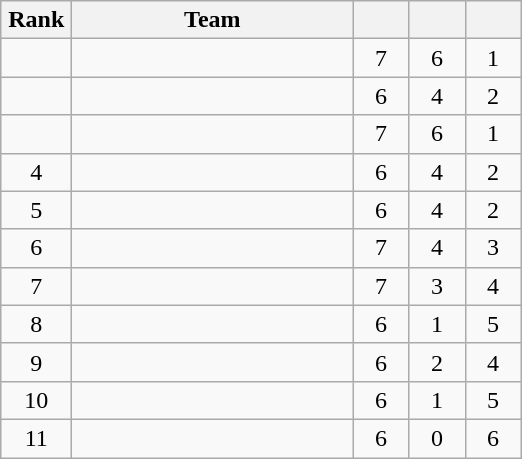<table class="wikitable" style="text-align: center;">
<tr>
<th width=40>Rank</th>
<th width=180>Team</th>
<th width=30></th>
<th width=30></th>
<th width=30></th>
</tr>
<tr>
<td></td>
<td align=left></td>
<td>7</td>
<td>6</td>
<td>1</td>
</tr>
<tr>
<td></td>
<td align=left></td>
<td>6</td>
<td>4</td>
<td>2</td>
</tr>
<tr>
<td></td>
<td align=left></td>
<td>7</td>
<td>6</td>
<td>1</td>
</tr>
<tr>
<td>4</td>
<td align=left></td>
<td>6</td>
<td>4</td>
<td>2</td>
</tr>
<tr>
<td>5</td>
<td align=left></td>
<td>6</td>
<td>4</td>
<td>2</td>
</tr>
<tr>
<td>6</td>
<td align=left></td>
<td>7</td>
<td>4</td>
<td>3</td>
</tr>
<tr>
<td>7</td>
<td align=left></td>
<td>7</td>
<td>3</td>
<td>4</td>
</tr>
<tr>
<td>8</td>
<td align=left></td>
<td>6</td>
<td>1</td>
<td>5</td>
</tr>
<tr>
<td>9</td>
<td align=left></td>
<td>6</td>
<td>2</td>
<td>4</td>
</tr>
<tr>
<td>10</td>
<td align=left></td>
<td>6</td>
<td>1</td>
<td>5</td>
</tr>
<tr>
<td>11</td>
<td align=left></td>
<td>6</td>
<td>0</td>
<td>6</td>
</tr>
</table>
